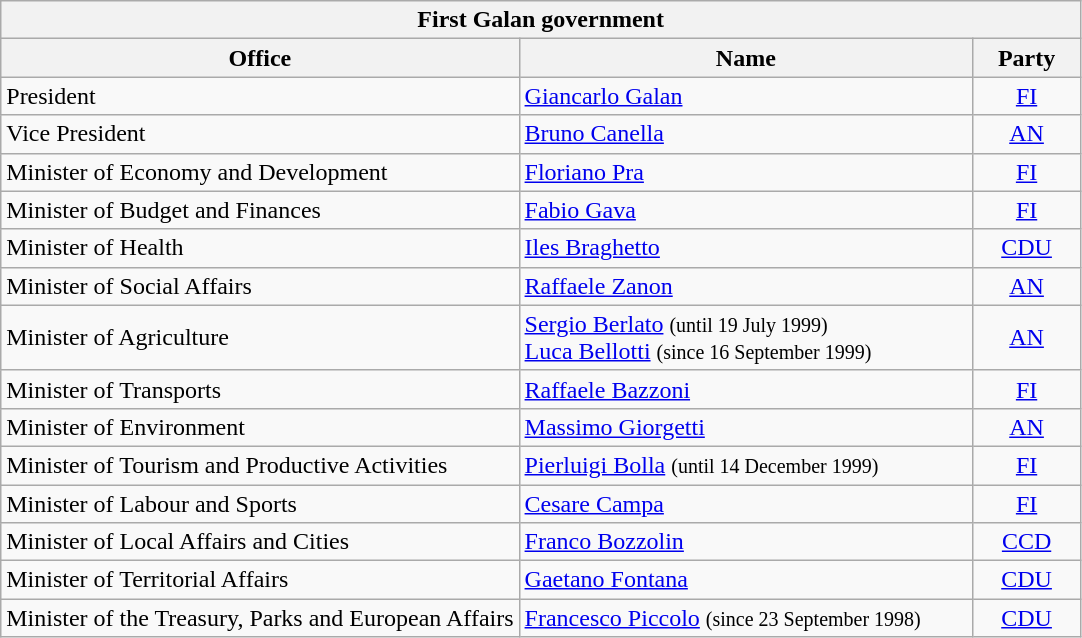<table class="wikitable">
<tr>
<th colspan=3>First Galan government</th>
</tr>
<tr>
<th>Office</th>
<th>Name</th>
<th>Party</th>
</tr>
<tr>
<td width="48%" align="left">President</td>
<td width="42%" align="left"><a href='#'>Giancarlo Galan</a></td>
<td width="10%" align="center"><a href='#'>FI</a></td>
</tr>
<tr>
<td width="47%" align="left">Vice President</td>
<td width="26%" align="left"><a href='#'>Bruno Canella</a></td>
<td width="27%" align="center"><a href='#'>AN</a></td>
</tr>
<tr>
<td width="47%" align="left">Minister of Economy and Development</td>
<td width="26%" align="left"><a href='#'>Floriano Pra</a></td>
<td width="27%" align="center"><a href='#'>FI</a></td>
</tr>
<tr>
<td width="47%" align="left">Minister of Budget and Finances</td>
<td width="26%" align="left"><a href='#'>Fabio Gava</a></td>
<td width="27%" align="center"><a href='#'>FI</a></td>
</tr>
<tr>
<td width="47%" align="left">Minister of Health</td>
<td width="26%" align="left"><a href='#'>Iles Braghetto</a></td>
<td width="27%" align="center"><a href='#'>CDU</a></td>
</tr>
<tr>
<td width="47%" align="left">Minister of Social Affairs</td>
<td width="26%" align="left"><a href='#'>Raffaele Zanon</a></td>
<td width="27%" align="center"><a href='#'>AN</a></td>
</tr>
<tr>
<td width="47%" align="left">Minister of Agriculture</td>
<td width="26%" align="left"><a href='#'>Sergio Berlato</a> <small>(until 19 July 1999)</small><br><a href='#'>Luca Bellotti</a> <small>(since 16 September 1999)</small></td>
<td width="27%" align="center"><a href='#'>AN</a></td>
</tr>
<tr>
<td width="47%" align="left">Minister of Transports</td>
<td width="26%" align="left"><a href='#'>Raffaele Bazzoni</a></td>
<td width="27%" align="center"><a href='#'>FI</a></td>
</tr>
<tr>
<td width="47%" align="left">Minister of Environment</td>
<td width="26%" align="left"><a href='#'>Massimo Giorgetti</a></td>
<td width="27%" align="center"><a href='#'>AN</a></td>
</tr>
<tr>
<td width="47%" align="left">Minister of Tourism and Productive Activities</td>
<td width="26%" align="left"><a href='#'>Pierluigi Bolla</a> <small>(until 14 December 1999)</small></td>
<td width="27%" align="center"><a href='#'>FI</a></td>
</tr>
<tr>
<td width="47%" align="left">Minister of Labour and Sports</td>
<td width="26%" align="left"><a href='#'>Cesare Campa</a></td>
<td width="27%" align="center"><a href='#'>FI</a></td>
</tr>
<tr>
<td width="47%" align="left">Minister of Local Affairs and Cities</td>
<td width="26%" align="left"><a href='#'>Franco Bozzolin</a></td>
<td width="27%" align="center"><a href='#'>CCD</a></td>
</tr>
<tr>
<td width="47%" align="left">Minister of Territorial Affairs</td>
<td width="26%" align="left"><a href='#'>Gaetano Fontana</a></td>
<td width="27%" align="center"><a href='#'>CDU</a></td>
</tr>
<tr>
<td width="47%" align="left">Minister of the Treasury, Parks and European Affairs</td>
<td width="26%" align="left"><a href='#'>Francesco Piccolo</a> <small>(since 23 September 1998)</small></td>
<td width="27%" align="center"><a href='#'>CDU</a></td>
</tr>
</table>
